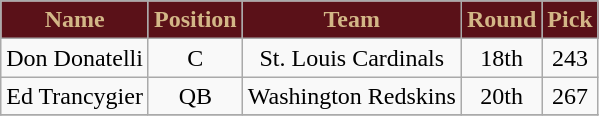<table class="wikitable" style="text-align: center;">
<tr>
<th style="background:#5a1118; color:#d3b787;">Name</th>
<th style="background:#5a1118; color:#d3b787;">Position</th>
<th style="background:#5a1118; color:#d3b787;">Team</th>
<th style="background:#5a1118; color:#d3b787;">Round</th>
<th style="background:#5a1118; color:#d3b787;">Pick</th>
</tr>
<tr>
<td>Don Donatelli</td>
<td>C</td>
<td>St. Louis Cardinals</td>
<td>18th</td>
<td>243</td>
</tr>
<tr>
<td>Ed Trancygier</td>
<td>QB</td>
<td>Washington Redskins</td>
<td>20th</td>
<td>267</td>
</tr>
<tr>
</tr>
</table>
